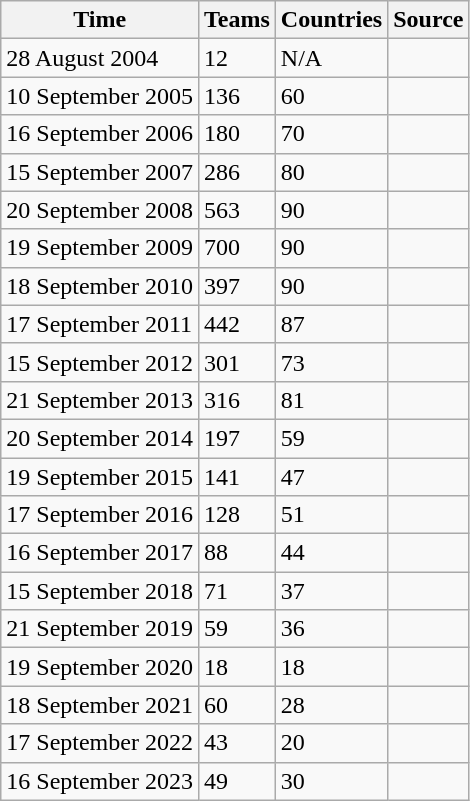<table class="wikitable">
<tr>
<th>Time</th>
<th>Teams</th>
<th>Countries</th>
<th>Source</th>
</tr>
<tr>
<td>28 August 2004</td>
<td>12</td>
<td>N/A</td>
<td> </td>
</tr>
<tr>
<td>10 September 2005</td>
<td>136</td>
<td>60</td>
<td>   </td>
</tr>
<tr>
<td>16 September 2006</td>
<td>180</td>
<td>70</td>
<td> </td>
</tr>
<tr>
<td>15 September 2007</td>
<td>286</td>
<td>80</td>
<td> </td>
</tr>
<tr>
<td>20 September 2008</td>
<td>563</td>
<td>90</td>
<td> </td>
</tr>
<tr>
<td>19 September 2009</td>
<td>700</td>
<td>90</td>
<td> </td>
</tr>
<tr>
<td>18 September 2010</td>
<td>397</td>
<td>90</td>
<td> </td>
</tr>
<tr>
<td>17 September 2011</td>
<td>442</td>
<td>87</td>
<td> </td>
</tr>
<tr>
<td>15 September 2012</td>
<td>301</td>
<td>73</td>
<td> </td>
</tr>
<tr>
<td>21 September 2013</td>
<td>316</td>
<td>81</td>
<td> </td>
</tr>
<tr>
<td>20 September 2014</td>
<td>197</td>
<td>59</td>
<td> </td>
</tr>
<tr>
<td>19 September 2015</td>
<td>141</td>
<td>47</td>
<td> </td>
</tr>
<tr>
<td>17 September 2016</td>
<td>128</td>
<td>51</td>
<td></td>
</tr>
<tr>
<td>16 September 2017</td>
<td>88</td>
<td>44</td>
<td> </td>
</tr>
<tr>
<td>15 September 2018</td>
<td>71</td>
<td>37</td>
<td> </td>
</tr>
<tr>
<td>21 September 2019</td>
<td>59</td>
<td>36</td>
<td> </td>
</tr>
<tr>
<td>19 September 2020</td>
<td>18</td>
<td>18</td>
<td> </td>
</tr>
<tr>
<td>18 September 2021</td>
<td>60</td>
<td>28</td>
<td> </td>
</tr>
<tr>
<td>17 September 2022</td>
<td>43</td>
<td>20</td>
<td> </td>
</tr>
<tr>
<td>16 September 2023</td>
<td>49</td>
<td>30</td>
<td></td>
</tr>
</table>
